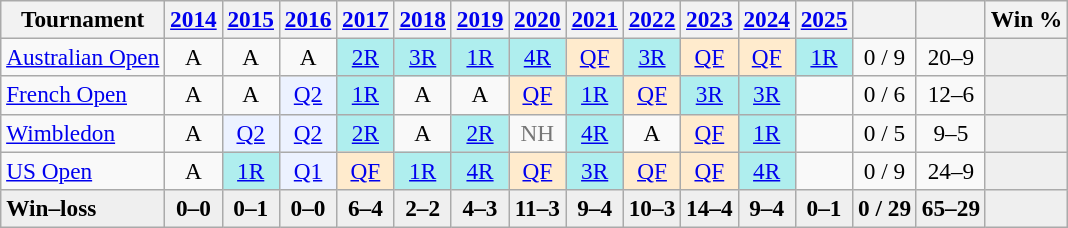<table class=wikitable style=text-align:center;font-size:97%>
<tr>
<th>Tournament</th>
<th><a href='#'>2014</a></th>
<th><a href='#'>2015</a></th>
<th><a href='#'>2016</a></th>
<th><a href='#'>2017</a></th>
<th><a href='#'>2018</a></th>
<th><a href='#'>2019</a></th>
<th><a href='#'>2020</a></th>
<th><a href='#'>2021</a></th>
<th><a href='#'>2022</a></th>
<th><a href='#'>2023</a></th>
<th><a href='#'>2024</a></th>
<th><a href='#'>2025</a></th>
<th></th>
<th></th>
<th>Win %</th>
</tr>
<tr>
<td align=left><a href='#'>Australian Open</a></td>
<td>A</td>
<td>A</td>
<td>A</td>
<td style=background:#afeeee><a href='#'>2R</a></td>
<td style=background:#afeeee><a href='#'>3R</a></td>
<td style=background:#afeeee><a href='#'>1R</a></td>
<td style=background:#afeeee><a href='#'>4R</a></td>
<td style=background:#ffebcd><a href='#'>QF</a></td>
<td style=background:#afeeee><a href='#'>3R</a></td>
<td style=background:#ffebcd><a href='#'>QF</a></td>
<td style=background:#ffebcd><a href='#'>QF</a></td>
<td style=background:#afeeee><a href='#'>1R</a></td>
<td>0 / 9</td>
<td>20–9</td>
<td style=background:#efefef></td>
</tr>
<tr>
<td align=left><a href='#'>French Open</a></td>
<td>A</td>
<td>A</td>
<td style=background:#ecf2ff><a href='#'>Q2</a></td>
<td style=background:#afeeee><a href='#'>1R</a></td>
<td>A</td>
<td>A</td>
<td style=background:#ffebcd><a href='#'>QF</a></td>
<td style=background:#afeeee><a href='#'>1R</a></td>
<td style=background:#ffebcd><a href='#'>QF</a></td>
<td style=background:#afeeee><a href='#'>3R</a></td>
<td style=background:#afeeee><a href='#'>3R</a></td>
<td></td>
<td>0 / 6</td>
<td>12–6</td>
<td style=background:#efefef></td>
</tr>
<tr>
<td align=left><a href='#'>Wimbledon</a></td>
<td>A</td>
<td style=background:#ecf2ff><a href='#'>Q2</a></td>
<td style=background:#ecf2ff><a href='#'>Q2</a></td>
<td style=background:#afeeee><a href='#'>2R</a></td>
<td>A</td>
<td style=background:#afeeee><a href='#'>2R</a></td>
<td style=color:#767676>NH</td>
<td style=background:#afeeee><a href='#'>4R</a></td>
<td>A</td>
<td style=background:#ffebcd><a href='#'>QF</a></td>
<td style=background:#afeeee><a href='#'>1R</a></td>
<td></td>
<td>0 / 5</td>
<td>9–5</td>
<td style=background:#efefef></td>
</tr>
<tr>
<td align=left><a href='#'>US Open</a></td>
<td>A</td>
<td style=background:#afeeee><a href='#'>1R</a></td>
<td style=background:#ecf2ff><a href='#'>Q1</a></td>
<td style=background:#ffebcd><a href='#'>QF</a></td>
<td style=background:#afeeee><a href='#'>1R</a></td>
<td style=background:#afeeee><a href='#'>4R</a></td>
<td style=background:#ffebcd><a href='#'>QF</a></td>
<td style=background:#afeeee><a href='#'>3R</a></td>
<td style=background:#ffebcd><a href='#'>QF</a></td>
<td style=background:#ffebcd><a href='#'>QF</a></td>
<td style=background:#afeeee><a href='#'>4R</a></td>
<td></td>
<td>0 / 9</td>
<td>24–9</td>
<td style=background:#efefef></td>
</tr>
<tr style="font-weight:bold; background:#efefef;">
<td style=text-align:left>Win–loss</td>
<td>0–0</td>
<td>0–1</td>
<td>0–0</td>
<td>6–4</td>
<td>2–2</td>
<td>4–3</td>
<td>11–3</td>
<td>9–4</td>
<td>10–3</td>
<td>14–4</td>
<td>9–4</td>
<td>0–1</td>
<td>0 / 29</td>
<td>65–29</td>
<td style=background:#efefef></td>
</tr>
</table>
